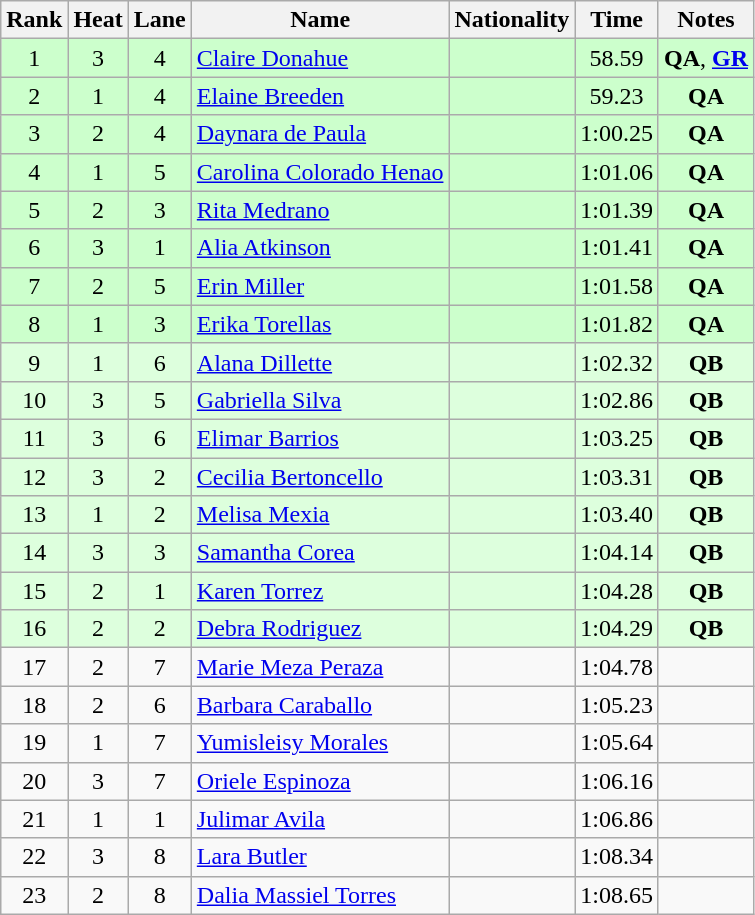<table class="wikitable sortable" style="text-align:center">
<tr>
<th>Rank</th>
<th>Heat</th>
<th>Lane</th>
<th>Name</th>
<th>Nationality</th>
<th>Time</th>
<th>Notes</th>
</tr>
<tr bgcolor=ccffcc>
<td>1</td>
<td>3</td>
<td>4</td>
<td align=left><a href='#'>Claire Donahue</a></td>
<td align=left></td>
<td>58.59</td>
<td><strong>QA</strong>, <strong><a href='#'>GR</a></strong></td>
</tr>
<tr bgcolor=ccffcc>
<td>2</td>
<td>1</td>
<td>4</td>
<td align=left><a href='#'>Elaine Breeden</a></td>
<td align=left></td>
<td>59.23</td>
<td><strong>QA</strong></td>
</tr>
<tr bgcolor=ccffcc>
<td>3</td>
<td>2</td>
<td>4</td>
<td align=left><a href='#'>Daynara de Paula</a></td>
<td align=left></td>
<td>1:00.25</td>
<td><strong>QA</strong></td>
</tr>
<tr bgcolor=ccffcc>
<td>4</td>
<td>1</td>
<td>5</td>
<td align=left><a href='#'>Carolina Colorado Henao</a></td>
<td align=left></td>
<td>1:01.06</td>
<td><strong>QA</strong></td>
</tr>
<tr bgcolor=ccffcc>
<td>5</td>
<td>2</td>
<td>3</td>
<td align=left><a href='#'>Rita Medrano</a></td>
<td align=left></td>
<td>1:01.39</td>
<td><strong>QA</strong></td>
</tr>
<tr bgcolor=ccffcc>
<td>6</td>
<td>3</td>
<td>1</td>
<td align=left><a href='#'>Alia Atkinson</a></td>
<td align=left></td>
<td>1:01.41</td>
<td><strong>QA</strong></td>
</tr>
<tr bgcolor=ccffcc>
<td>7</td>
<td>2</td>
<td>5</td>
<td align=left><a href='#'>Erin Miller</a></td>
<td align=left></td>
<td>1:01.58</td>
<td><strong>QA</strong></td>
</tr>
<tr bgcolor=ccffcc>
<td>8</td>
<td>1</td>
<td>3</td>
<td align=left><a href='#'>Erika Torellas</a></td>
<td align=left></td>
<td>1:01.82</td>
<td><strong>QA</strong></td>
</tr>
<tr bgcolor=ddffdd>
<td>9</td>
<td>1</td>
<td>6</td>
<td align=left><a href='#'>Alana Dillette</a></td>
<td align=left></td>
<td>1:02.32</td>
<td><strong>QB</strong></td>
</tr>
<tr bgcolor=ddffdd>
<td>10</td>
<td>3</td>
<td>5</td>
<td align=left><a href='#'>Gabriella Silva</a></td>
<td align=left></td>
<td>1:02.86</td>
<td><strong>QB</strong></td>
</tr>
<tr bgcolor=ddffdd>
<td>11</td>
<td>3</td>
<td>6</td>
<td align=left><a href='#'>Elimar Barrios</a></td>
<td align=left></td>
<td>1:03.25</td>
<td><strong>QB</strong></td>
</tr>
<tr bgcolor=ddffdd>
<td>12</td>
<td>3</td>
<td>2</td>
<td align=left><a href='#'>Cecilia Bertoncello</a></td>
<td align=left></td>
<td>1:03.31</td>
<td><strong>QB</strong></td>
</tr>
<tr bgcolor=ddffdd>
<td>13</td>
<td>1</td>
<td>2</td>
<td align=left><a href='#'>Melisa Mexia</a></td>
<td align=left></td>
<td>1:03.40</td>
<td><strong>QB</strong></td>
</tr>
<tr bgcolor=ddffdd>
<td>14</td>
<td>3</td>
<td>3</td>
<td align=left><a href='#'>Samantha Corea</a></td>
<td align=left></td>
<td>1:04.14</td>
<td><strong>QB</strong></td>
</tr>
<tr bgcolor=ddffdd>
<td>15</td>
<td>2</td>
<td>1</td>
<td align=left><a href='#'>Karen Torrez</a></td>
<td align=left></td>
<td>1:04.28</td>
<td><strong>QB</strong></td>
</tr>
<tr bgcolor=ddffdd>
<td>16</td>
<td>2</td>
<td>2</td>
<td align=left><a href='#'>Debra Rodriguez</a></td>
<td align=left></td>
<td>1:04.29</td>
<td><strong>QB</strong></td>
</tr>
<tr>
<td>17</td>
<td>2</td>
<td>7</td>
<td align=left><a href='#'>Marie Meza Peraza</a></td>
<td align=left></td>
<td>1:04.78</td>
<td></td>
</tr>
<tr>
<td>18</td>
<td>2</td>
<td>6</td>
<td align=left><a href='#'>Barbara Caraballo</a></td>
<td align=left></td>
<td>1:05.23</td>
<td></td>
</tr>
<tr>
<td>19</td>
<td>1</td>
<td>7</td>
<td align=left><a href='#'>Yumisleisy Morales</a></td>
<td align=left></td>
<td>1:05.64</td>
<td></td>
</tr>
<tr>
<td>20</td>
<td>3</td>
<td>7</td>
<td align=left><a href='#'>Oriele Espinoza</a></td>
<td align=left></td>
<td>1:06.16</td>
<td></td>
</tr>
<tr>
<td>21</td>
<td>1</td>
<td>1</td>
<td align=left><a href='#'>Julimar Avila</a></td>
<td align=left></td>
<td>1:06.86</td>
<td></td>
</tr>
<tr>
<td>22</td>
<td>3</td>
<td>8</td>
<td align=left><a href='#'>Lara Butler</a></td>
<td align=left></td>
<td>1:08.34</td>
<td></td>
</tr>
<tr>
<td>23</td>
<td>2</td>
<td>8</td>
<td align=left><a href='#'>Dalia Massiel Torres</a></td>
<td align=left></td>
<td>1:08.65</td>
<td></td>
</tr>
</table>
